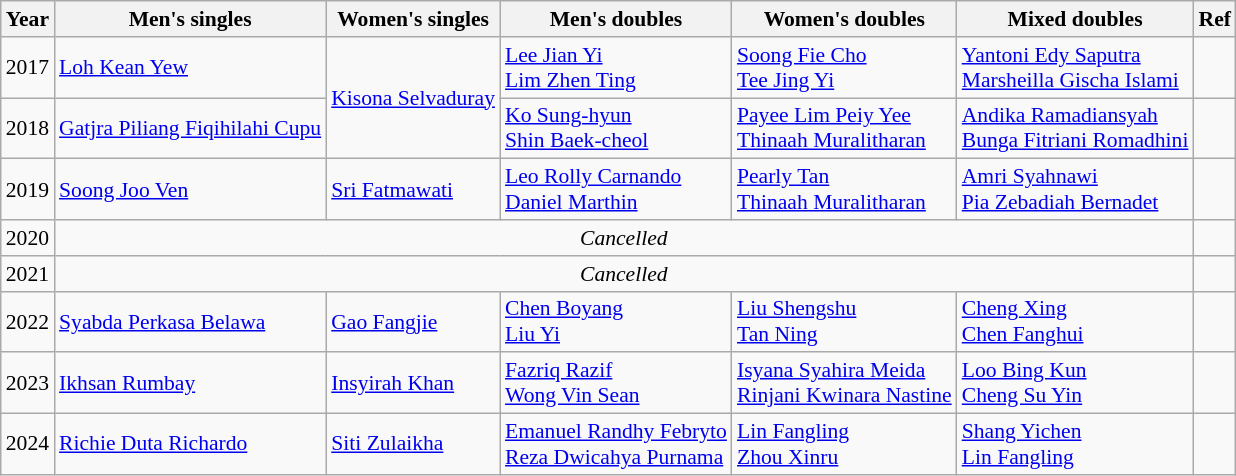<table class=wikitable style="font-size:90%;">
<tr>
<th>Year</th>
<th>Men's singles</th>
<th>Women's singles</th>
<th>Men's doubles</th>
<th>Women's doubles</th>
<th>Mixed doubles</th>
<th>Ref</th>
</tr>
<tr>
<td>2017</td>
<td> <a href='#'>Loh Kean Yew</a></td>
<td rowspan=2> <a href='#'>Kisona Selvaduray</a></td>
<td> <a href='#'>Lee Jian Yi</a><br> <a href='#'>Lim Zhen Ting</a></td>
<td> <a href='#'>Soong Fie Cho</a><br> <a href='#'>Tee Jing Yi</a></td>
<td> <a href='#'>Yantoni Edy Saputra</a><br> <a href='#'>Marsheilla Gischa Islami</a></td>
<td></td>
</tr>
<tr>
<td>2018</td>
<td> <a href='#'>Gatjra Piliang Fiqihilahi Cupu</a></td>
<td> <a href='#'>Ko Sung-hyun</a><br> <a href='#'>Shin Baek-cheol</a></td>
<td> <a href='#'>Payee Lim Peiy Yee</a><br> <a href='#'>Thinaah Muralitharan</a></td>
<td> <a href='#'>Andika Ramadiansyah</a><br> <a href='#'>Bunga Fitriani Romadhini</a></td>
<td></td>
</tr>
<tr>
<td>2019</td>
<td> <a href='#'>Soong Joo Ven</a></td>
<td> <a href='#'>Sri Fatmawati</a></td>
<td> <a href='#'>Leo Rolly Carnando</a><br> <a href='#'>Daniel Marthin</a></td>
<td> <a href='#'>Pearly Tan</a><br> <a href='#'>Thinaah Muralitharan</a></td>
<td> <a href='#'>Amri Syahnawi</a><br> <a href='#'>Pia Zebadiah Bernadet</a></td>
<td></td>
</tr>
<tr>
<td>2020</td>
<td colspan="5" align="center"><em>Cancelled</em></td>
<td></td>
</tr>
<tr>
<td>2021</td>
<td colspan="5" align="center"><em>Cancelled</em></td>
<td></td>
</tr>
<tr>
<td>2022</td>
<td> <a href='#'>Syabda Perkasa Belawa</a></td>
<td> <a href='#'>Gao Fangjie</a></td>
<td> <a href='#'>Chen Boyang</a><br> <a href='#'>Liu Yi</a></td>
<td> <a href='#'>Liu Shengshu</a><br> <a href='#'>Tan Ning</a></td>
<td> <a href='#'>Cheng Xing</a><br> <a href='#'>Chen Fanghui</a></td>
<td></td>
</tr>
<tr>
<td>2023</td>
<td> <a href='#'>Ikhsan Rumbay</a></td>
<td> <a href='#'>Insyirah Khan</a></td>
<td> <a href='#'>Fazriq Razif</a><br> <a href='#'>Wong Vin Sean</a></td>
<td> <a href='#'>Isyana Syahira Meida</a><br> <a href='#'>Rinjani Kwinara Nastine</a></td>
<td> <a href='#'>Loo Bing Kun</a><br> <a href='#'>Cheng Su Yin</a></td>
<td></td>
</tr>
<tr>
<td>2024</td>
<td> <a href='#'>Richie Duta Richardo</a></td>
<td> <a href='#'>Siti Zulaikha</a></td>
<td> <a href='#'>Emanuel Randhy Febryto</a><br> <a href='#'>Reza Dwicahya Purnama</a></td>
<td> <a href='#'>Lin Fangling</a><br> <a href='#'>Zhou Xinru</a></td>
<td> <a href='#'>Shang Yichen</a><br> <a href='#'>Lin Fangling</a></td>
<td></td>
</tr>
</table>
